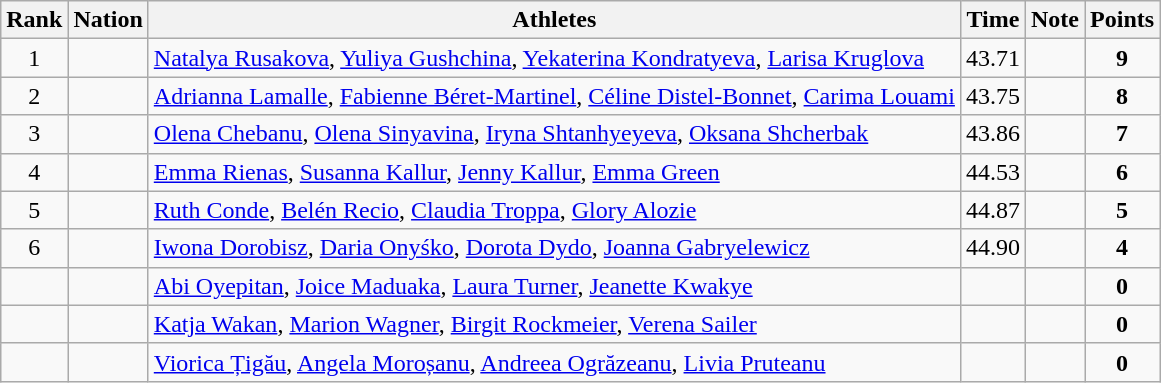<table class="wikitable sortable" style="text-align:center">
<tr>
<th>Rank</th>
<th>Nation</th>
<th>Athletes</th>
<th>Time</th>
<th>Note</th>
<th>Points</th>
</tr>
<tr>
<td>1</td>
<td align=left></td>
<td align=left><a href='#'>Natalya Rusakova</a>, <a href='#'>Yuliya Gushchina</a>, <a href='#'>Yekaterina Kondratyeva</a>, <a href='#'>Larisa Kruglova</a></td>
<td>43.71</td>
<td></td>
<td><strong>9</strong></td>
</tr>
<tr>
<td>2</td>
<td align=left></td>
<td align=left><a href='#'>Adrianna Lamalle</a>, <a href='#'>Fabienne Béret-Martinel</a>, <a href='#'>Céline Distel-Bonnet</a>, <a href='#'>Carima Louami</a></td>
<td>43.75</td>
<td></td>
<td><strong>8</strong></td>
</tr>
<tr>
<td>3</td>
<td align=left></td>
<td align=left><a href='#'>Olena Chebanu</a>, <a href='#'>Olena Sinyavina</a>, <a href='#'>Iryna Shtanhyeyeva</a>, <a href='#'>Oksana Shcherbak</a></td>
<td>43.86</td>
<td></td>
<td><strong>7</strong></td>
</tr>
<tr>
<td>4</td>
<td align=left></td>
<td align=left><a href='#'>Emma Rienas</a>, <a href='#'>Susanna Kallur</a>, <a href='#'>Jenny Kallur</a>, <a href='#'>Emma Green</a></td>
<td>44.53</td>
<td></td>
<td><strong>6</strong></td>
</tr>
<tr>
<td>5</td>
<td align=left></td>
<td align=left><a href='#'>Ruth Conde</a>, <a href='#'>Belén Recio</a>, <a href='#'>Claudia Troppa</a>, <a href='#'>Glory Alozie</a></td>
<td>44.87</td>
<td></td>
<td><strong>5</strong></td>
</tr>
<tr>
<td>6</td>
<td align=left></td>
<td align=left><a href='#'>Iwona Dorobisz</a>, <a href='#'>Daria Onyśko</a>, <a href='#'>Dorota Dydo</a>, <a href='#'>Joanna Gabryelewicz</a></td>
<td>44.90</td>
<td></td>
<td><strong>4</strong></td>
</tr>
<tr>
<td></td>
<td align=left></td>
<td align=left><a href='#'>Abi Oyepitan</a>, <a href='#'>Joice Maduaka</a>, <a href='#'>Laura Turner</a>, <a href='#'>Jeanette Kwakye</a></td>
<td></td>
<td></td>
<td><strong>0</strong></td>
</tr>
<tr>
<td></td>
<td align=left></td>
<td align=left><a href='#'>Katja Wakan</a>, <a href='#'>Marion Wagner</a>, <a href='#'>Birgit Rockmeier</a>, <a href='#'>Verena Sailer</a></td>
<td></td>
<td></td>
<td><strong>0</strong></td>
</tr>
<tr>
<td></td>
<td align=left></td>
<td align=left><a href='#'>Viorica Țigău</a>, <a href='#'>Angela Moroșanu</a>, <a href='#'>Andreea Ogrăzeanu</a>, <a href='#'>Livia Pruteanu</a></td>
<td></td>
<td></td>
<td><strong>0</strong></td>
</tr>
</table>
